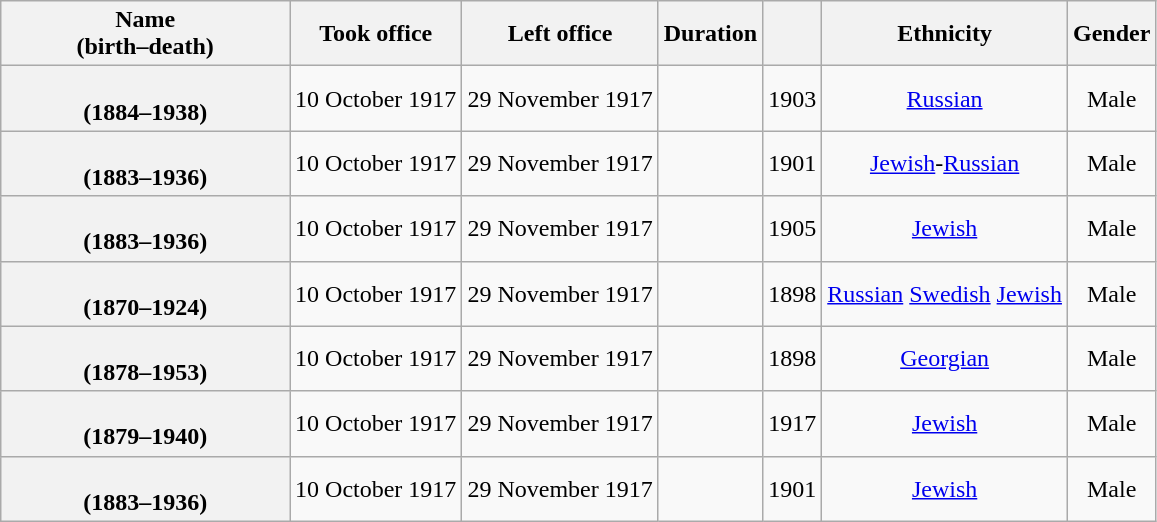<table class="wikitable plainrowheaders sortable" style="text-align:center;" border="1">
<tr>
<th width=25%>Name<br>(birth–death)</th>
<th scope="col">Took office</th>
<th scope="col">Left office</th>
<th scope="col">Duration</th>
<th></th>
<th>Ethnicity</th>
<th>Gender</th>
</tr>
<tr>
<th scope="row"><br>(1884–1938)</th>
<td>10 October 1917</td>
<td>29 November 1917</td>
<td></td>
<td>1903</td>
<td><a href='#'>Russian</a></td>
<td>Male</td>
</tr>
<tr>
<th scope="row"><br>(1883–1936)</th>
<td>10 October 1917</td>
<td>29 November 1917</td>
<td></td>
<td>1901</td>
<td><a href='#'>Jewish</a>-<a href='#'>Russian</a><br></td>
<td>Male</td>
</tr>
<tr>
<th scope="row"><br>(1883–1936)</th>
<td>10 October 1917</td>
<td>29 November 1917</td>
<td></td>
<td>1905</td>
<td><a href='#'>Jewish</a></td>
<td>Male</td>
</tr>
<tr>
<th scope="row"><br>(1870–1924)</th>
<td>10 October 1917</td>
<td>29 November 1917</td>
<td></td>
<td>1898</td>
<td><a href='#'>Russian</a> <a href='#'>Swedish</a> <a href='#'>Jewish</a></td>
<td>Male</td>
</tr>
<tr>
<th scope="row"><br>(1878–1953)</th>
<td>10 October 1917</td>
<td>29 November 1917</td>
<td></td>
<td>1898</td>
<td><a href='#'>Georgian</a></td>
<td>Male</td>
</tr>
<tr>
<th scope="row"><br>(1879–1940)</th>
<td>10 October 1917</td>
<td>29 November 1917</td>
<td></td>
<td>1917</td>
<td><a href='#'>Jewish</a></td>
<td>Male</td>
</tr>
<tr>
<th scope="row"><br>(1883–1936)</th>
<td>10 October 1917</td>
<td>29 November 1917</td>
<td></td>
<td>1901</td>
<td><a href='#'>Jewish</a></td>
<td>Male</td>
</tr>
</table>
